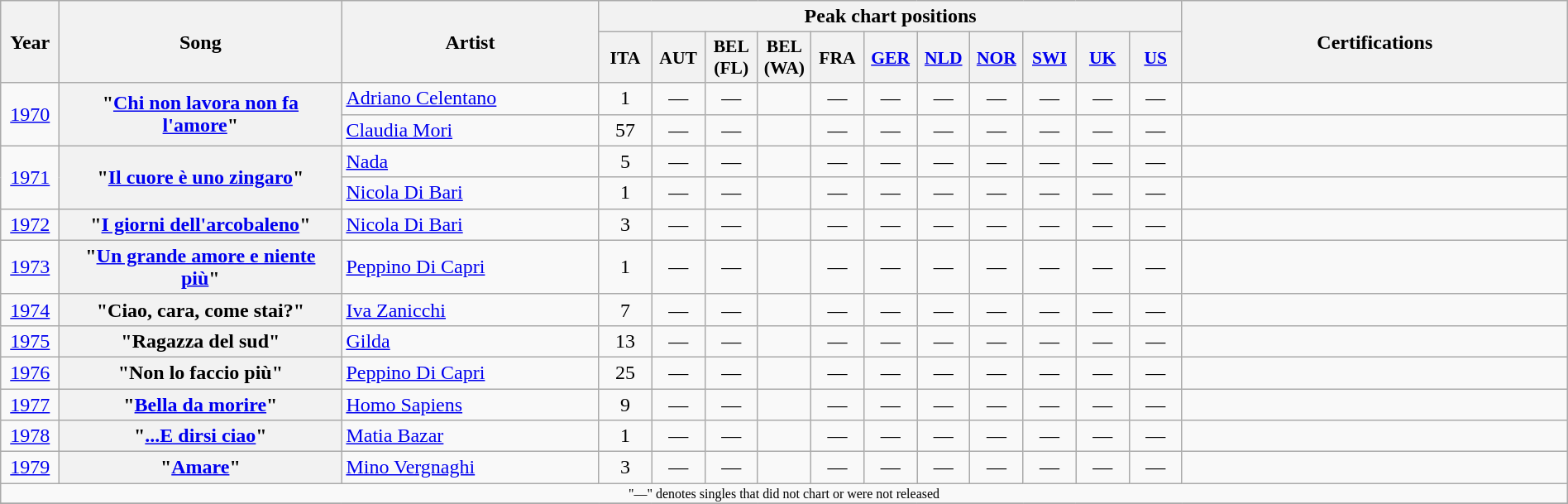<table class="wikitable plainrowheaders" style="text-align:center;width:100%;">
<tr>
<th rowspan="2" style="width:40px;">Year</th>
<th rowspan="2" style="width:220px;">Song</th>
<th rowspan="2" style="width:200px;">Artist</th>
<th colspan="11">Peak chart positions</th>
<th rowspan="2">Certifications</th>
</tr>
<tr>
<th scope="col" style="width:2.5em;font-size:90%;">ITA<br></th>
<th scope="col" style="width:2.5em;font-size:90%;">AUT<br></th>
<th scope="col" style="width:2.5em;font-size:90%;">BEL<br>(FL)<br></th>
<th scope="col" style="width:2.5em;font-size:90%;">BEL<br>(WA)<br></th>
<th scope="col" style="width:2.5em;font-size:90%;">FRA<br></th>
<th scope="col" style="width:2.5em;font-size:90%;"><a href='#'>GER</a><br></th>
<th scope="col" style="width:2.5em;font-size:90%;"><a href='#'>NLD</a><br></th>
<th scope="col" style="width:2.5em;font-size:90%;"><a href='#'>NOR</a><br></th>
<th scope="col" style="width:2.5em;font-size:90%;"><a href='#'>SWI</a><br></th>
<th scope="col" style="width:2.5em;font-size:90%;"><a href='#'>UK</a><br></th>
<th scope="col" style="width:2.5em;font-size:90%;"><a href='#'>US</a><br></th>
</tr>
<tr>
<td rowspan="2"><a href='#'>1970</a></td>
<th rowspan="2" scope="row">"<a href='#'>Chi non lavora non fa l'amore</a>"</th>
<td style="text-align:left;"><a href='#'>Adriano Celentano</a></td>
<td>1</td>
<td>—</td>
<td>—</td>
<td></td>
<td>—</td>
<td>—</td>
<td>—</td>
<td>—</td>
<td>—</td>
<td>—</td>
<td>—</td>
<td style="text-align:left;"></td>
</tr>
<tr>
<td style="text-align:left;"><a href='#'>Claudia Mori</a></td>
<td>57</td>
<td>—</td>
<td>—</td>
<td></td>
<td>—</td>
<td>—</td>
<td>—</td>
<td>—</td>
<td>—</td>
<td>—</td>
<td>—</td>
<td style="text-align:left;"></td>
</tr>
<tr>
<td rowspan="2"><a href='#'>1971</a></td>
<th rowspan="2" scope="row">"<a href='#'>Il cuore è uno zingaro</a>"</th>
<td style="text-align:left;"><a href='#'>Nada</a></td>
<td>5</td>
<td>—</td>
<td>—</td>
<td></td>
<td>—</td>
<td>—</td>
<td>—</td>
<td>—</td>
<td>—</td>
<td>—</td>
<td>—</td>
<td style="text-align:left;"></td>
</tr>
<tr>
<td style="text-align:left;"><a href='#'>Nicola Di Bari</a></td>
<td>1</td>
<td>—</td>
<td>—</td>
<td></td>
<td>—</td>
<td>—</td>
<td>—</td>
<td>—</td>
<td>—</td>
<td>—</td>
<td>—</td>
<td style="text-align:left;"></td>
</tr>
<tr>
<td><a href='#'>1972</a></td>
<th scope="row">"<a href='#'>I giorni dell'arcobaleno</a>"</th>
<td style="text-align:left;"><a href='#'>Nicola Di Bari</a></td>
<td>3</td>
<td>—</td>
<td>—</td>
<td></td>
<td>—</td>
<td>—</td>
<td>—</td>
<td>—</td>
<td>—</td>
<td>—</td>
<td>—</td>
<td style="text-align:left;"></td>
</tr>
<tr>
<td><a href='#'>1973</a></td>
<th scope="row">"<a href='#'>Un grande amore e niente più</a>"</th>
<td style="text-align:left;"><a href='#'>Peppino Di Capri</a></td>
<td>1</td>
<td>—</td>
<td>—</td>
<td></td>
<td>—</td>
<td>—</td>
<td>—</td>
<td>—</td>
<td>—</td>
<td>—</td>
<td>—</td>
<td style="text-align:left;"></td>
</tr>
<tr>
<td><a href='#'>1974</a></td>
<th scope="row">"Ciao, cara, come stai?"</th>
<td style="text-align:left;"><a href='#'>Iva Zanicchi</a></td>
<td>7</td>
<td>—</td>
<td>—</td>
<td></td>
<td>—</td>
<td>—</td>
<td>—</td>
<td>—</td>
<td>—</td>
<td>—</td>
<td>—</td>
<td style="text-align:left;"></td>
</tr>
<tr>
<td><a href='#'>1975</a></td>
<th scope="row">"Ragazza del sud"</th>
<td style="text-align:left;"><a href='#'>Gilda</a></td>
<td>13</td>
<td>—</td>
<td>—</td>
<td></td>
<td>—</td>
<td>—</td>
<td>—</td>
<td>—</td>
<td>—</td>
<td>—</td>
<td>—</td>
<td style="text-align:left;"></td>
</tr>
<tr>
<td><a href='#'>1976</a></td>
<th scope="row">"Non lo faccio più"</th>
<td style="text-align:left;"><a href='#'>Peppino Di Capri</a></td>
<td>25</td>
<td>—</td>
<td>—</td>
<td></td>
<td>—</td>
<td>—</td>
<td>—</td>
<td>—</td>
<td>—</td>
<td>—</td>
<td>—</td>
<td style="text-align:left;"></td>
</tr>
<tr>
<td><a href='#'>1977</a></td>
<th scope="row">"<a href='#'>Bella da morire</a>"</th>
<td style="text-align:left;"><a href='#'>Homo Sapiens</a></td>
<td>9</td>
<td>—</td>
<td>—</td>
<td></td>
<td>—</td>
<td>—</td>
<td>—</td>
<td>—</td>
<td>—</td>
<td>—</td>
<td>—</td>
<td style="text-align:left;"></td>
</tr>
<tr>
<td><a href='#'>1978</a></td>
<th scope="row">"<a href='#'>...E dirsi ciao</a>"</th>
<td style="text-align:left;"><a href='#'>Matia Bazar</a></td>
<td>1</td>
<td>—</td>
<td>—</td>
<td></td>
<td>—</td>
<td>—</td>
<td>—</td>
<td>—</td>
<td>—</td>
<td>—</td>
<td>—</td>
<td style="text-align:left;"></td>
</tr>
<tr>
<td><a href='#'>1979</a></td>
<th scope="row">"<a href='#'>Amare</a>"</th>
<td style="text-align:left;"><a href='#'>Mino Vergnaghi</a></td>
<td>3</td>
<td>—</td>
<td>—</td>
<td></td>
<td>—</td>
<td>—</td>
<td>—</td>
<td>—</td>
<td>—</td>
<td>—</td>
<td>—</td>
<td style="text-align:left;"></td>
</tr>
<tr>
<td colspan="30" style="text-align:center;font-size:8pt">"—" denotes singles that did not chart or were not released</td>
</tr>
<tr>
</tr>
</table>
